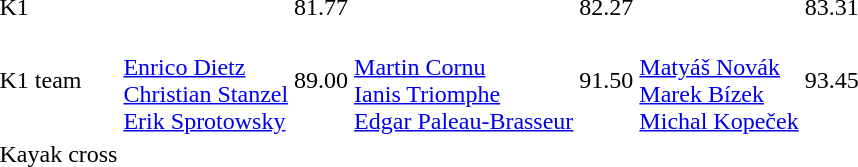<table>
<tr>
<td>K1</td>
<td></td>
<td>81.77</td>
<td></td>
<td>82.27</td>
<td></td>
<td>83.31</td>
</tr>
<tr>
<td>K1 team</td>
<td><br><a href='#'>Enrico Dietz</a><br><a href='#'>Christian Stanzel</a><br><a href='#'>Erik Sprotowsky</a></td>
<td>89.00</td>
<td><br><a href='#'>Martin Cornu</a><br><a href='#'>Ianis Triomphe</a><br><a href='#'>Edgar Paleau-Brasseur</a></td>
<td>91.50</td>
<td><br><a href='#'>Matyáš Novák</a><br><a href='#'>Marek Bízek</a><br><a href='#'>Michal Kopeček</a></td>
<td>93.45</td>
</tr>
<tr>
<td>Kayak cross</td>
<td></td>
<td></td>
<td></td>
<td></td>
<td></td>
<td></td>
</tr>
</table>
